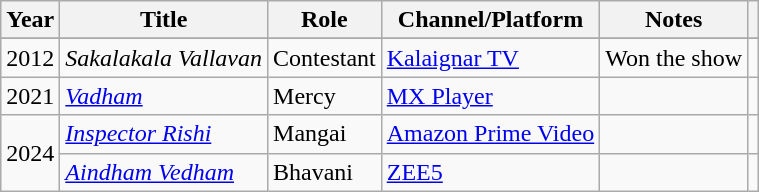<table class="wikitable sortable">
<tr>
<th>Year</th>
<th>Title</th>
<th>Role</th>
<th>Channel/Platform</th>
<th>Notes</th>
<th scope="col" class="unsortable"></th>
</tr>
<tr>
</tr>
<tr>
<td>2012</td>
<td><em>Sakalakala Vallavan</em></td>
<td>Contestant</td>
<td><a href='#'>Kalaignar TV</a></td>
<td>Won the show</td>
<td></td>
</tr>
<tr>
<td>2021</td>
<td><em><a href='#'>Vadham</a></em></td>
<td>Mercy</td>
<td><a href='#'>MX Player</a></td>
<td></td>
<td></td>
</tr>
<tr>
<td rowspan="2">2024</td>
<td><em><a href='#'>Inspector Rishi</a></em></td>
<td>Mangai</td>
<td><a href='#'>Amazon Prime Video</a></td>
<td></td>
<td></td>
</tr>
<tr>
<td><em><a href='#'>Aindham Vedham</a></em></td>
<td>Bhavani</td>
<td><a href='#'>ZEE5</a></td>
<td></td>
<td></td>
</tr>
</table>
